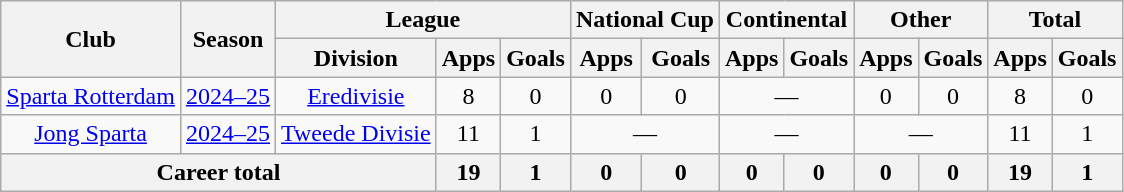<table class="wikitable" style="text-align: center;">
<tr>
<th rowspan="2">Club</th>
<th rowspan="2">Season</th>
<th colspan="3">League</th>
<th colspan="2">National Cup</th>
<th colspan="2">Continental</th>
<th colspan="2">Other</th>
<th colspan="2">Total</th>
</tr>
<tr>
<th>Division</th>
<th>Apps</th>
<th>Goals</th>
<th>Apps</th>
<th>Goals</th>
<th>Apps</th>
<th>Goals</th>
<th>Apps</th>
<th>Goals</th>
<th>Apps</th>
<th>Goals</th>
</tr>
<tr>
<td><a href='#'>Sparta Rotterdam</a></td>
<td><a href='#'>2024–25</a></td>
<td><a href='#'>Eredivisie</a></td>
<td>8</td>
<td>0</td>
<td>0</td>
<td>0</td>
<td colspan="2">—</td>
<td>0</td>
<td>0</td>
<td>8</td>
<td>0</td>
</tr>
<tr>
<td><a href='#'>Jong Sparta</a></td>
<td><a href='#'>2024–25</a></td>
<td><a href='#'>Tweede Divisie</a></td>
<td>11</td>
<td>1</td>
<td colspan="2">—</td>
<td colspan="2">—</td>
<td colspan="2">—</td>
<td>11</td>
<td>1</td>
</tr>
<tr>
<th colspan="3">Career total</th>
<th>19</th>
<th>1</th>
<th>0</th>
<th>0</th>
<th>0</th>
<th>0</th>
<th>0</th>
<th>0</th>
<th>19</th>
<th>1</th>
</tr>
</table>
